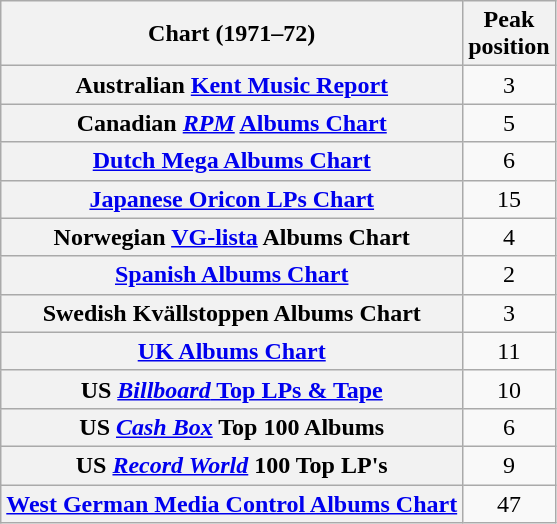<table class="wikitable sortable plainrowheaders" style="text-align:center;">
<tr>
<th scope="col">Chart (1971–72)</th>
<th scope="col">Peak<br>position</th>
</tr>
<tr>
<th scope="row">Australian <a href='#'>Kent Music Report</a></th>
<td>3</td>
</tr>
<tr>
<th scope="row">Canadian <em><a href='#'>RPM</a></em> <a href='#'>Albums Chart</a></th>
<td>5</td>
</tr>
<tr>
<th scope="row"><a href='#'>Dutch Mega Albums Chart</a></th>
<td>6</td>
</tr>
<tr>
<th scope="row"><a href='#'>Japanese Oricon LPs Chart</a></th>
<td>15</td>
</tr>
<tr>
<th scope="row">Norwegian <a href='#'>VG-lista</a> Albums Chart</th>
<td>4</td>
</tr>
<tr>
<th scope="row"><a href='#'>Spanish Albums Chart</a></th>
<td>2</td>
</tr>
<tr>
<th scope="row">Swedish Kvällstoppen Albums Chart</th>
<td>3</td>
</tr>
<tr>
<th scope="row"><a href='#'>UK Albums Chart</a></th>
<td>11</td>
</tr>
<tr>
<th scope="row">US <a href='#'><em>Billboard</em> Top LPs & Tape</a></th>
<td>10</td>
</tr>
<tr>
<th scope="row">US <em><a href='#'>Cash Box</a></em> Top 100 Albums</th>
<td>6</td>
</tr>
<tr>
<th scope="row">US <em><a href='#'>Record World</a></em> 100 Top LP's</th>
<td>9</td>
</tr>
<tr>
<th scope="row"><a href='#'>West German Media Control Albums Chart</a></th>
<td>47</td>
</tr>
</table>
